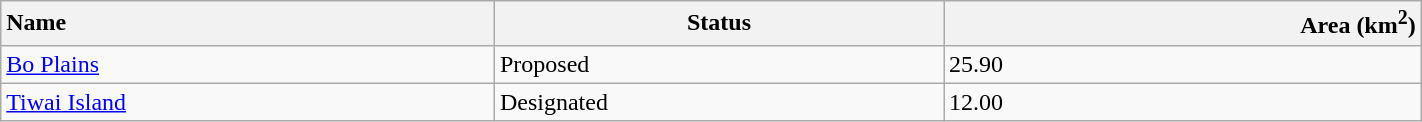<table width="75%" class="wikitable" style="margin:0 0 1em 1em; clear:right; text-align:left" cellspacing="10" cellpadding="5">
<tr>
<th style="text-align:left">Name</th>
<th style="text-align:centre">Status</th>
<th style="text-align:right">Area (km<sup>2</sup>)</th>
</tr>
<tr ---->
<td><a href='#'>Bo Plains</a></td>
<td>Proposed</td>
<td align=left>25.90</td>
</tr>
<tr ---->
<td><a href='#'>Tiwai Island</a></td>
<td>Designated</td>
<td align=left>12.00</td>
</tr>
</table>
